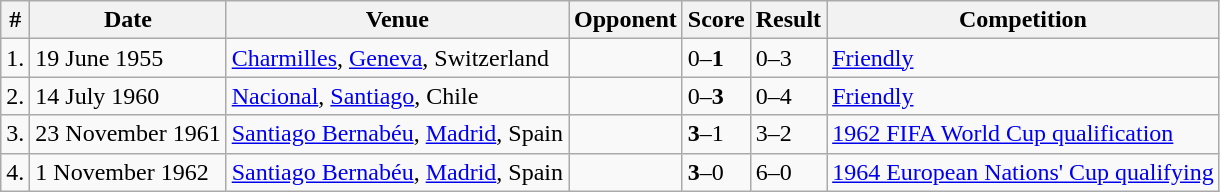<table class="wikitable" style="font-size:100%">
<tr>
<th>#</th>
<th>Date</th>
<th>Venue</th>
<th>Opponent</th>
<th>Score</th>
<th>Result</th>
<th>Competition</th>
</tr>
<tr>
<td>1.</td>
<td>19 June 1955</td>
<td><a href='#'>Charmilles</a>, <a href='#'>Geneva</a>, Switzerland</td>
<td></td>
<td>0–<strong>1</strong></td>
<td>0–3</td>
<td><a href='#'>Friendly</a></td>
</tr>
<tr>
<td>2.</td>
<td>14 July 1960</td>
<td><a href='#'>Nacional</a>, <a href='#'>Santiago</a>, Chile</td>
<td></td>
<td>0–<strong>3</strong></td>
<td>0–4</td>
<td><a href='#'>Friendly</a></td>
</tr>
<tr>
<td>3.</td>
<td>23 November 1961</td>
<td><a href='#'>Santiago Bernabéu</a>, <a href='#'>Madrid</a>, Spain</td>
<td></td>
<td><strong>3</strong>–1</td>
<td>3–2</td>
<td><a href='#'>1962 FIFA World Cup qualification</a></td>
</tr>
<tr>
<td>4.</td>
<td>1 November 1962</td>
<td><a href='#'>Santiago Bernabéu</a>, <a href='#'>Madrid</a>, Spain</td>
<td></td>
<td><strong>3</strong>–0</td>
<td>6–0</td>
<td><a href='#'>1964 European Nations' Cup qualifying</a></td>
</tr>
</table>
